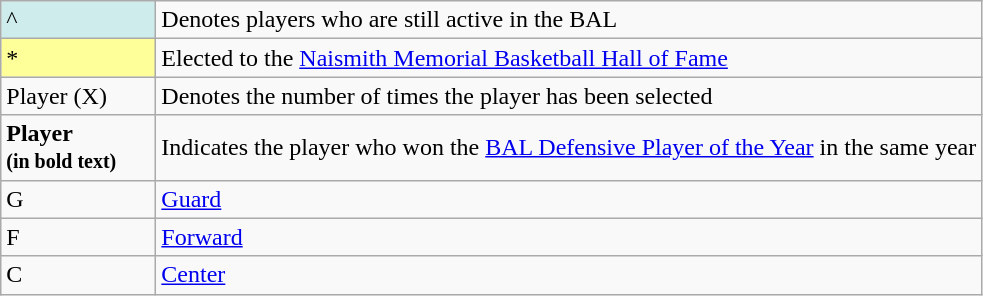<table class="wikitable sortable">
<tr>
<td style="background-color:#CFECEC; border:1px solid #aaaaaa; width:6em">^</td>
<td>Denotes players who are still active in the BAL</td>
</tr>
<tr>
<td style="background-color:#FFFF99; border:1px solid #aaaaaa; width:6em">*</td>
<td>Elected to the <a href='#'>Naismith Memorial Basketball Hall of Fame</a></td>
</tr>
<tr>
<td>Player (X)</td>
<td>Denotes the number of times the player has been selected</td>
</tr>
<tr>
<td><strong>Player<br><small>(in bold text)</small></strong></td>
<td>Indicates the player who won the <a href='#'>BAL Defensive Player of the Year</a> in the same year</td>
</tr>
<tr>
<td>G</td>
<td><a href='#'>Guard</a></td>
</tr>
<tr>
<td>F</td>
<td><a href='#'>Forward</a></td>
</tr>
<tr>
<td>C</td>
<td><a href='#'>Center</a></td>
</tr>
</table>
